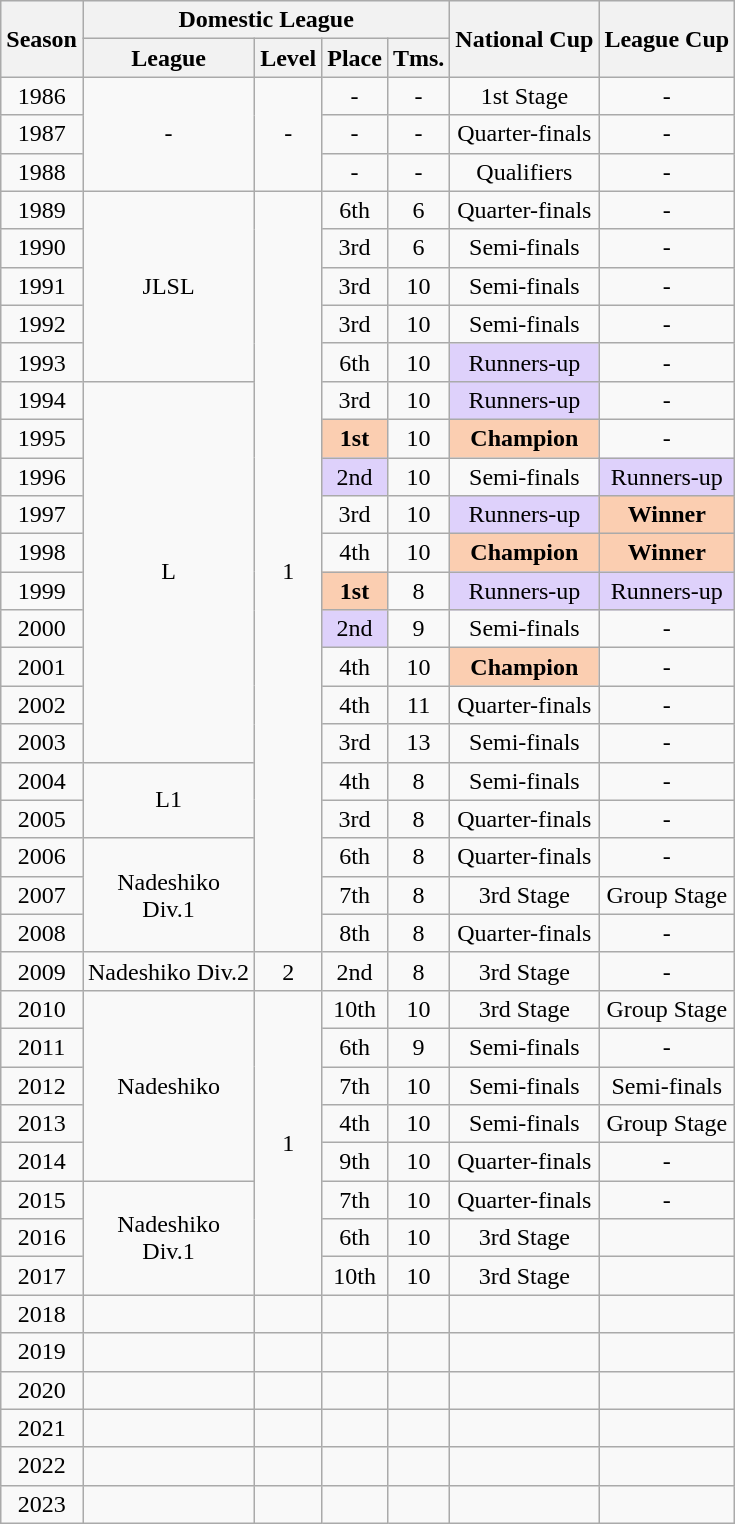<table class="wikitable" style="text-align:center;">
<tr style="background:#f0f6fa;">
<th rowspan="2">Season</th>
<th colspan="4">Domestic League</th>
<th rowspan="2">National Cup</th>
<th rowspan="2">League Cup</th>
</tr>
<tr>
<th>League</th>
<th>Level</th>
<th>Place</th>
<th>Tms.</th>
</tr>
<tr>
<td>1986</td>
<td rowspan="3">-</td>
<td rowspan="3">-</td>
<td>-</td>
<td>-</td>
<td>1st Stage</td>
<td>-</td>
</tr>
<tr>
<td>1987</td>
<td>-</td>
<td>-</td>
<td>Quarter-finals</td>
<td>-</td>
</tr>
<tr>
<td>1988</td>
<td>-</td>
<td>-</td>
<td>Qualifiers</td>
<td>-</td>
</tr>
<tr>
<td>1989</td>
<td rowspan="5">JLSL</td>
<td rowspan="20">1</td>
<td>6th</td>
<td>6</td>
<td>Quarter-finals</td>
<td>-</td>
</tr>
<tr>
<td>1990</td>
<td>3rd</td>
<td>6</td>
<td>Semi-finals</td>
<td>-</td>
</tr>
<tr>
<td>1991</td>
<td>3rd</td>
<td>10</td>
<td>Semi-finals</td>
<td>-</td>
</tr>
<tr>
<td>1992</td>
<td>3rd</td>
<td>10</td>
<td>Semi-finals</td>
<td>-</td>
</tr>
<tr>
<td>1993</td>
<td>6th</td>
<td>10</td>
<td style="background-color:#DED1FB">Runners-up</td>
<td>-</td>
</tr>
<tr>
<td>1994</td>
<td rowspan="10">L</td>
<td>3rd</td>
<td>10</td>
<td style="background-color:#DED1FB">Runners-up</td>
<td>-</td>
</tr>
<tr>
<td>1995</td>
<td style="background-color:#FBCEB1"><strong>1st</strong></td>
<td>10</td>
<td style="background-color:#FBCEB1"><strong>Champion</strong></td>
<td>-</td>
</tr>
<tr>
<td>1996</td>
<td style="background-color:#DED1FB">2nd</td>
<td>10</td>
<td>Semi-finals</td>
<td style="background-color:#DED1FB">Runners-up</td>
</tr>
<tr>
<td>1997</td>
<td>3rd</td>
<td>10</td>
<td style="background-color:#DED1FB">Runners-up</td>
<td style="background-color:#FBCEB1"><strong>Winner</strong></td>
</tr>
<tr>
<td>1998</td>
<td>4th</td>
<td>10</td>
<td style="background-color:#FBCEB1"><strong>Champion</strong></td>
<td style="background-color:#FBCEB1"><strong>Winner</strong></td>
</tr>
<tr>
<td>1999</td>
<td style="background-color:#FBCEB1"><strong>1st</strong></td>
<td>8</td>
<td style="background-color:#DED1FB">Runners-up</td>
<td style="background-color:#DED1FB">Runners-up</td>
</tr>
<tr>
<td>2000</td>
<td style="background-color:#DED1FB">2nd</td>
<td>9</td>
<td>Semi-finals</td>
<td>-</td>
</tr>
<tr>
<td>2001</td>
<td>4th</td>
<td>10</td>
<td style="background-color:#FBCEB1"><strong>Champion</strong></td>
<td>-</td>
</tr>
<tr>
<td>2002</td>
<td>4th</td>
<td>11</td>
<td>Quarter-finals</td>
<td>-</td>
</tr>
<tr>
<td>2003</td>
<td>3rd</td>
<td>13</td>
<td>Semi-finals</td>
<td>-</td>
</tr>
<tr>
<td>2004</td>
<td rowspan="2">L1</td>
<td>4th</td>
<td>8</td>
<td>Semi-finals</td>
<td>-</td>
</tr>
<tr>
<td>2005</td>
<td>3rd</td>
<td>8</td>
<td>Quarter-finals</td>
<td>-</td>
</tr>
<tr>
<td>2006</td>
<td rowspan="3">Nadeshiko<br> Div.1</td>
<td>6th</td>
<td>8</td>
<td>Quarter-finals</td>
<td>-</td>
</tr>
<tr>
<td>2007</td>
<td>7th</td>
<td>8</td>
<td>3rd Stage</td>
<td>Group Stage</td>
</tr>
<tr>
<td>2008</td>
<td>8th</td>
<td>8</td>
<td>Quarter-finals</td>
<td>-</td>
</tr>
<tr>
<td>2009</td>
<td>Nadeshiko Div.2</td>
<td>2</td>
<td>2nd</td>
<td>8</td>
<td>3rd Stage</td>
<td>-</td>
</tr>
<tr>
<td>2010</td>
<td rowspan="5">Nadeshiko</td>
<td rowspan="8">1</td>
<td>10th</td>
<td>10</td>
<td>3rd Stage</td>
<td>Group Stage</td>
</tr>
<tr>
<td>2011</td>
<td>6th</td>
<td>9</td>
<td>Semi-finals</td>
<td>-</td>
</tr>
<tr>
<td>2012</td>
<td>7th</td>
<td>10</td>
<td>Semi-finals</td>
<td>Semi-finals</td>
</tr>
<tr>
<td>2013</td>
<td>4th</td>
<td>10</td>
<td>Semi-finals</td>
<td>Group Stage</td>
</tr>
<tr>
<td>2014</td>
<td>9th</td>
<td>10</td>
<td>Quarter-finals</td>
<td>-</td>
</tr>
<tr>
<td>2015</td>
<td rowspan="3">Nadeshiko<br>Div.1</td>
<td>7th</td>
<td>10</td>
<td>Quarter-finals</td>
<td>-</td>
</tr>
<tr>
<td>2016</td>
<td>6th</td>
<td>10</td>
<td>3rd Stage</td>
<td></td>
</tr>
<tr>
<td>2017</td>
<td>10th</td>
<td>10</td>
<td>3rd Stage</td>
<td></td>
</tr>
<tr>
<td>2018</td>
<td></td>
<td></td>
<td></td>
<td></td>
<td></td>
<td></td>
</tr>
<tr>
<td>2019</td>
<td></td>
<td></td>
<td></td>
<td></td>
<td></td>
<td></td>
</tr>
<tr>
<td>2020</td>
<td></td>
<td></td>
<td></td>
<td></td>
<td></td>
<td></td>
</tr>
<tr>
<td>2021</td>
<td></td>
<td></td>
<td></td>
<td></td>
<td></td>
<td></td>
</tr>
<tr>
<td>2022</td>
<td></td>
<td></td>
<td></td>
<td></td>
<td></td>
<td></td>
</tr>
<tr>
<td>2023</td>
<td></td>
<td></td>
<td></td>
<td></td>
<td></td>
<td></td>
</tr>
</table>
